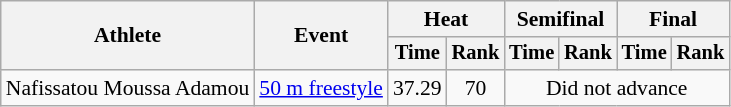<table class=wikitable style="font-size:90%">
<tr>
<th rowspan="2">Athlete</th>
<th rowspan="2">Event</th>
<th colspan="2">Heat</th>
<th colspan="2">Semifinal</th>
<th colspan="2">Final</th>
</tr>
<tr style="font-size:95%">
<th>Time</th>
<th>Rank</th>
<th>Time</th>
<th>Rank</th>
<th>Time</th>
<th>Rank</th>
</tr>
<tr align=center>
<td align=left>Nafissatou Moussa Adamou</td>
<td align=left><a href='#'>50 m freestyle</a></td>
<td>37.29</td>
<td>70</td>
<td colspan=4>Did not advance</td>
</tr>
</table>
